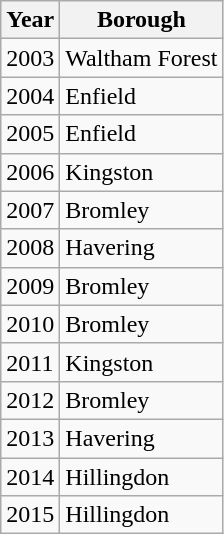<table class="wikitable">
<tr>
<th>Year</th>
<th>Borough</th>
</tr>
<tr>
<td>2003</td>
<td>Waltham Forest</td>
</tr>
<tr>
<td>2004</td>
<td>Enfield</td>
</tr>
<tr>
<td>2005</td>
<td>Enfield</td>
</tr>
<tr>
<td>2006</td>
<td>Kingston</td>
</tr>
<tr>
<td>2007</td>
<td>Bromley</td>
</tr>
<tr>
<td>2008</td>
<td>Havering</td>
</tr>
<tr>
<td>2009</td>
<td>Bromley</td>
</tr>
<tr>
<td>2010</td>
<td>Bromley</td>
</tr>
<tr>
<td>2011</td>
<td>Kingston</td>
</tr>
<tr>
<td>2012</td>
<td>Bromley</td>
</tr>
<tr>
<td>2013</td>
<td>Havering</td>
</tr>
<tr>
<td>2014</td>
<td>Hillingdon</td>
</tr>
<tr>
<td>2015</td>
<td>Hillingdon</td>
</tr>
</table>
